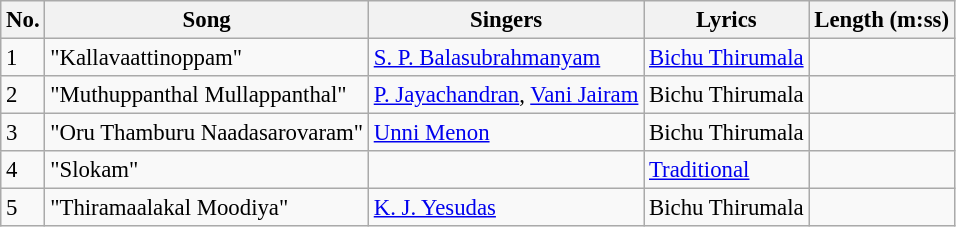<table class="wikitable" style="font-size:95%;">
<tr>
<th>No.</th>
<th>Song</th>
<th>Singers</th>
<th>Lyrics</th>
<th>Length (m:ss)</th>
</tr>
<tr>
<td>1</td>
<td>"Kallavaattinoppam"</td>
<td><a href='#'>S. P. Balasubrahmanyam</a></td>
<td><a href='#'>Bichu Thirumala</a></td>
<td></td>
</tr>
<tr>
<td>2</td>
<td>"Muthuppanthal Mullappanthal"</td>
<td><a href='#'>P. Jayachandran</a>, <a href='#'>Vani Jairam</a></td>
<td>Bichu Thirumala</td>
<td></td>
</tr>
<tr>
<td>3</td>
<td>"Oru Thamburu Naadasarovaram"</td>
<td><a href='#'>Unni Menon</a></td>
<td>Bichu Thirumala</td>
<td></td>
</tr>
<tr>
<td>4</td>
<td>"Slokam"</td>
<td></td>
<td><a href='#'>Traditional</a></td>
<td></td>
</tr>
<tr>
<td>5</td>
<td>"Thiramaalakal Moodiya"</td>
<td><a href='#'>K. J. Yesudas</a></td>
<td>Bichu Thirumala</td>
<td></td>
</tr>
</table>
